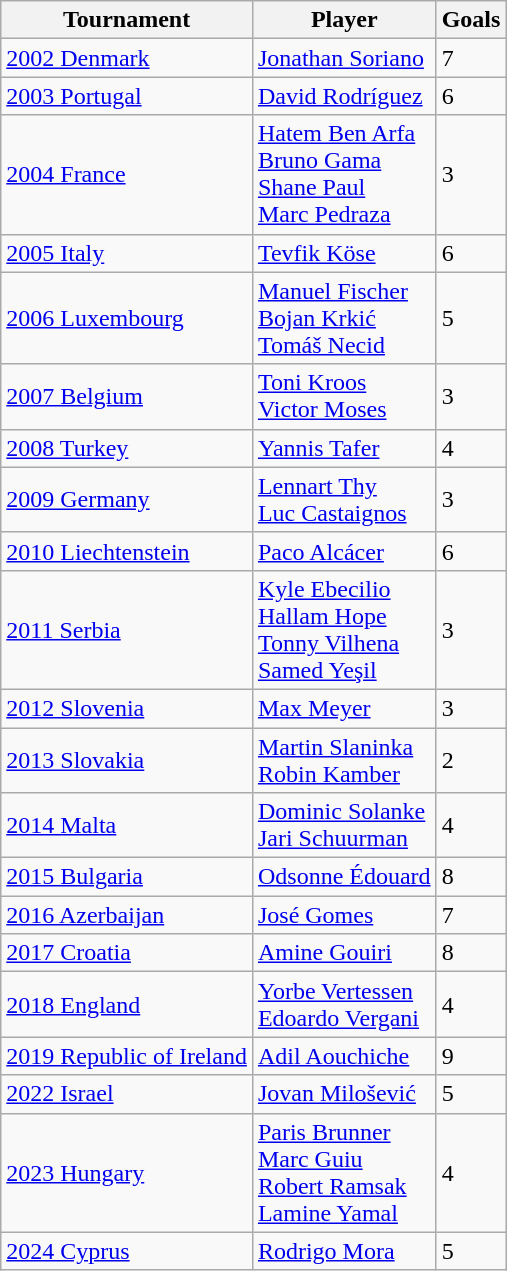<table class="wikitable">
<tr>
<th>Tournament</th>
<th>Player</th>
<th>Goals</th>
</tr>
<tr>
<td><a href='#'>2002 Denmark</a></td>
<td> <a href='#'>Jonathan Soriano</a></td>
<td>7</td>
</tr>
<tr>
<td><a href='#'>2003 Portugal</a></td>
<td> <a href='#'>David Rodríguez</a></td>
<td>6</td>
</tr>
<tr>
<td><a href='#'>2004 France</a></td>
<td> <a href='#'>Hatem Ben Arfa</a><br> <a href='#'>Bruno Gama</a><br> <a href='#'>Shane Paul</a><br> <a href='#'>Marc Pedraza</a></td>
<td>3</td>
</tr>
<tr>
<td><a href='#'>2005 Italy</a></td>
<td> <a href='#'>Tevfik Köse</a></td>
<td>6</td>
</tr>
<tr>
<td><a href='#'>2006 Luxembourg</a></td>
<td> <a href='#'>Manuel Fischer</a><br> <a href='#'>Bojan Krkić</a><br> <a href='#'>Tomáš Necid</a></td>
<td>5</td>
</tr>
<tr>
<td><a href='#'>2007 Belgium</a></td>
<td> <a href='#'>Toni Kroos</a><br> <a href='#'>Victor Moses</a></td>
<td>3</td>
</tr>
<tr>
<td><a href='#'>2008 Turkey</a></td>
<td> <a href='#'>Yannis Tafer</a></td>
<td>4</td>
</tr>
<tr>
<td><a href='#'>2009 Germany</a></td>
<td> <a href='#'>Lennart Thy</a><br> <a href='#'>Luc Castaignos</a></td>
<td>3</td>
</tr>
<tr>
<td><a href='#'>2010 Liechtenstein</a></td>
<td> <a href='#'>Paco Alcácer</a></td>
<td>6</td>
</tr>
<tr>
<td><a href='#'>2011 Serbia</a></td>
<td> <a href='#'>Kyle Ebecilio</a><br> <a href='#'>Hallam Hope</a><br> <a href='#'>Tonny Vilhena</a><br> <a href='#'>Samed Yeşil</a></td>
<td>3</td>
</tr>
<tr>
<td><a href='#'>2012 Slovenia</a></td>
<td> <a href='#'>Max Meyer</a></td>
<td>3</td>
</tr>
<tr>
<td><a href='#'>2013 Slovakia</a></td>
<td> <a href='#'>Martin Slaninka</a><br> <a href='#'>Robin Kamber</a></td>
<td>2</td>
</tr>
<tr>
<td><a href='#'>2014 Malta</a></td>
<td> <a href='#'>Dominic Solanke</a><br> <a href='#'>Jari Schuurman</a></td>
<td>4</td>
</tr>
<tr>
<td><a href='#'>2015 Bulgaria</a></td>
<td> <a href='#'>Odsonne Édouard</a></td>
<td>8</td>
</tr>
<tr>
<td><a href='#'>2016 Azerbaijan</a></td>
<td> <a href='#'>José Gomes</a></td>
<td>7</td>
</tr>
<tr>
<td><a href='#'>2017 Croatia</a></td>
<td> <a href='#'>Amine Gouiri</a></td>
<td>8</td>
</tr>
<tr>
<td><a href='#'>2018 England</a></td>
<td> <a href='#'>Yorbe Vertessen</a><br> <a href='#'>Edoardo Vergani</a></td>
<td>4</td>
</tr>
<tr>
<td><a href='#'>2019 Republic of Ireland</a></td>
<td> <a href='#'>Adil Aouchiche</a></td>
<td>9</td>
</tr>
<tr>
<td><a href='#'>2022 Israel</a></td>
<td> <a href='#'>Jovan Milošević</a></td>
<td>5</td>
</tr>
<tr>
<td><a href='#'>2023 Hungary</a></td>
<td> <a href='#'>Paris Brunner</a><br> <a href='#'>Marc Guiu</a><br> <a href='#'>Robert Ramsak</a><br> <a href='#'>Lamine Yamal</a></td>
<td>4</td>
</tr>
<tr>
<td><a href='#'>2024 Cyprus</a></td>
<td> <a href='#'>Rodrigo Mora</a></td>
<td>5</td>
</tr>
</table>
